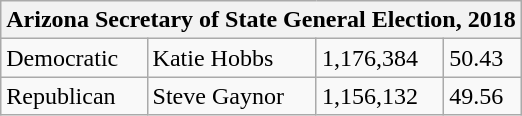<table class="wikitable">
<tr>
<th colspan="4">Arizona Secretary of State General Election, 2018</th>
</tr>
<tr>
<td>Democratic</td>
<td>Katie Hobbs</td>
<td>1,176,384</td>
<td>50.43</td>
</tr>
<tr>
<td>Republican</td>
<td>Steve Gaynor</td>
<td>1,156,132</td>
<td>49.56</td>
</tr>
</table>
